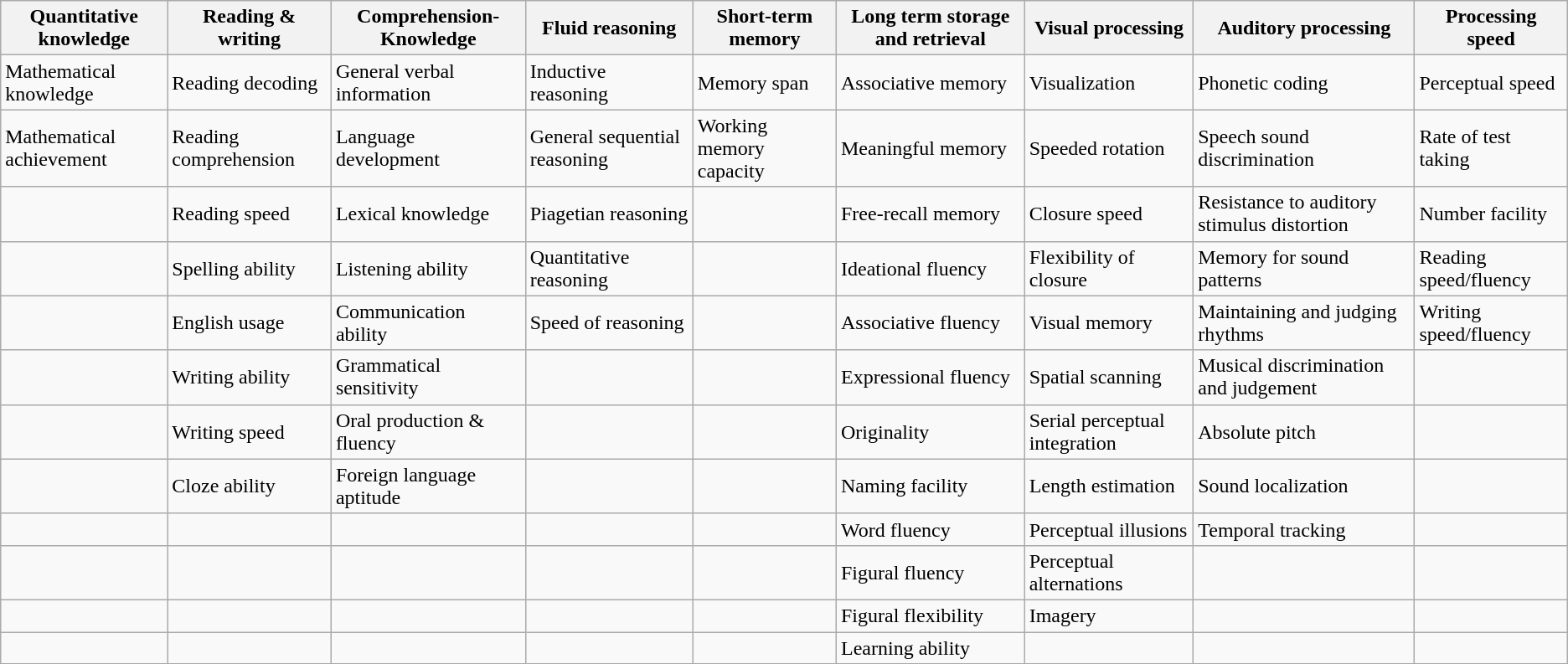<table class="wikitable">
<tr>
<th>Quantitative knowledge</th>
<th>Reading & writing</th>
<th>Comprehension-Knowledge</th>
<th>Fluid reasoning</th>
<th>Short-term memory</th>
<th>Long term storage and retrieval</th>
<th>Visual processing</th>
<th>Auditory processing</th>
<th>Processing speed</th>
</tr>
<tr>
<td>Mathematical knowledge</td>
<td>Reading decoding</td>
<td>General verbal information</td>
<td>Inductive reasoning</td>
<td>Memory span</td>
<td>Associative memory</td>
<td>Visualization</td>
<td>Phonetic coding</td>
<td>Perceptual speed</td>
</tr>
<tr>
<td>Mathematical achievement</td>
<td>Reading comprehension</td>
<td>Language development</td>
<td>General sequential reasoning</td>
<td>Working memory capacity</td>
<td>Meaningful memory</td>
<td>Speeded rotation</td>
<td>Speech sound discrimination</td>
<td>Rate of test taking</td>
</tr>
<tr>
<td></td>
<td>Reading speed</td>
<td>Lexical knowledge</td>
<td>Piagetian reasoning</td>
<td></td>
<td>Free-recall memory</td>
<td>Closure speed</td>
<td>Resistance to auditory stimulus distortion</td>
<td>Number facility</td>
</tr>
<tr>
<td></td>
<td>Spelling ability</td>
<td>Listening ability</td>
<td>Quantitative reasoning</td>
<td></td>
<td>Ideational fluency</td>
<td>Flexibility of closure</td>
<td>Memory for sound patterns</td>
<td>Reading speed/fluency</td>
</tr>
<tr>
<td></td>
<td>English usage</td>
<td>Communication ability</td>
<td>Speed of reasoning</td>
<td></td>
<td>Associative fluency</td>
<td>Visual memory</td>
<td>Maintaining and judging rhythms</td>
<td>Writing speed/fluency</td>
</tr>
<tr>
<td></td>
<td>Writing ability</td>
<td>Grammatical sensitivity</td>
<td></td>
<td></td>
<td>Expressional fluency</td>
<td>Spatial scanning</td>
<td>Musical discrimination and judgement</td>
<td></td>
</tr>
<tr>
<td></td>
<td>Writing speed</td>
<td>Oral production & fluency</td>
<td></td>
<td></td>
<td>Originality</td>
<td>Serial perceptual integration</td>
<td>Absolute pitch</td>
<td></td>
</tr>
<tr>
<td></td>
<td>Cloze ability</td>
<td>Foreign language aptitude</td>
<td></td>
<td></td>
<td>Naming facility</td>
<td>Length estimation</td>
<td>Sound localization</td>
<td></td>
</tr>
<tr>
<td></td>
<td></td>
<td></td>
<td></td>
<td></td>
<td>Word fluency</td>
<td>Perceptual illusions</td>
<td>Temporal tracking</td>
<td></td>
</tr>
<tr>
<td></td>
<td></td>
<td></td>
<td></td>
<td></td>
<td>Figural fluency</td>
<td>Perceptual alternations</td>
<td></td>
<td></td>
</tr>
<tr>
<td></td>
<td></td>
<td></td>
<td></td>
<td></td>
<td>Figural flexibility</td>
<td>Imagery</td>
<td></td>
<td></td>
</tr>
<tr>
<td></td>
<td></td>
<td></td>
<td></td>
<td></td>
<td>Learning ability</td>
<td></td>
<td></td>
<td></td>
</tr>
</table>
